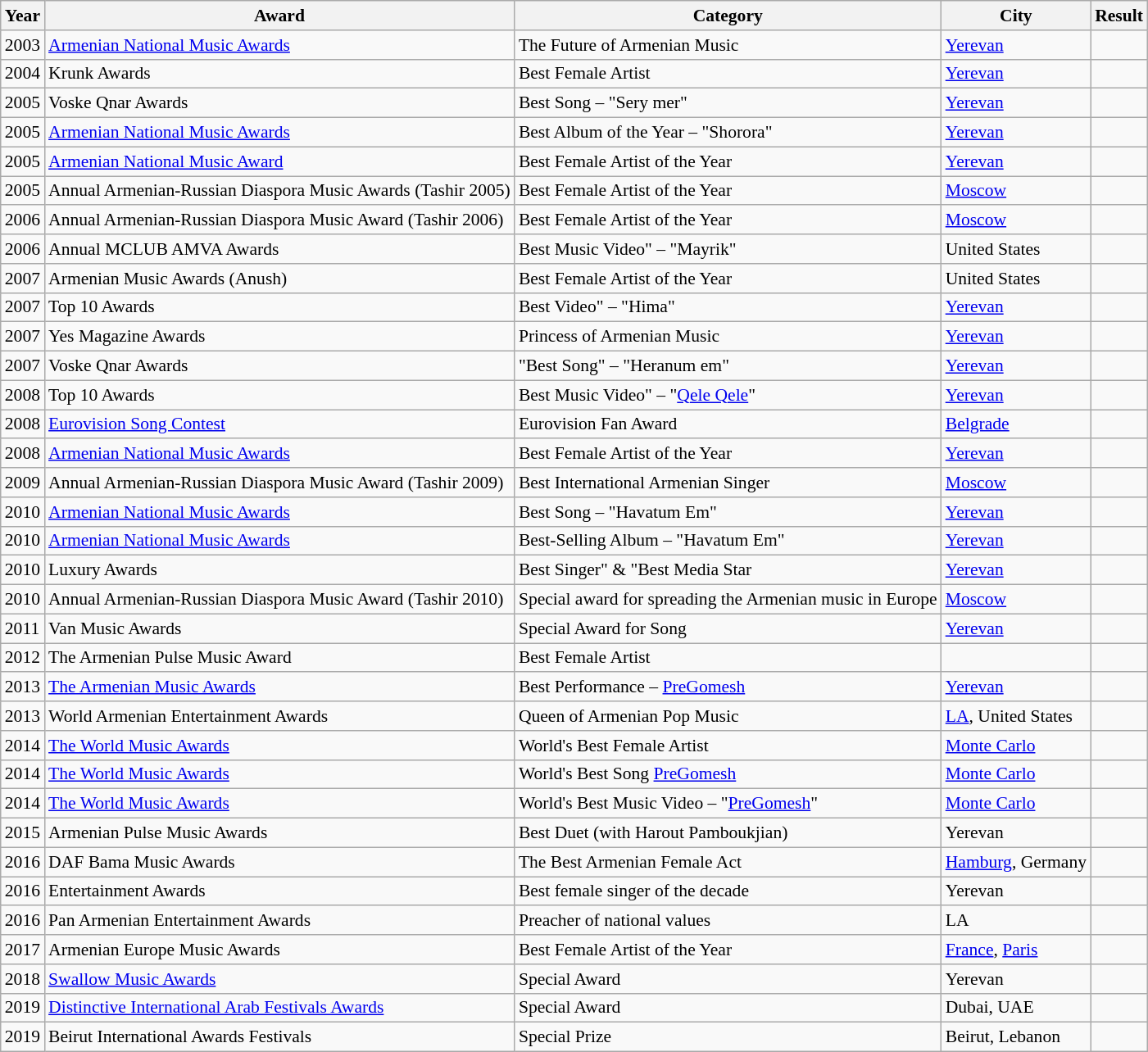<table class="wikitable" style="font-size:90%;">
<tr>
<th>Year</th>
<th>Award</th>
<th>Category</th>
<th>City</th>
<th>Result</th>
</tr>
<tr>
<td>2003</td>
<td><a href='#'>Armenian National Music Awards</a></td>
<td>The Future of Armenian Music</td>
<td><a href='#'>Yerevan</a></td>
<td></td>
</tr>
<tr>
<td>2004</td>
<td>Krunk Awards</td>
<td>Best Female Artist</td>
<td><a href='#'>Yerevan</a></td>
<td></td>
</tr>
<tr>
<td>2005</td>
<td>Voske Qnar Awards</td>
<td>Best Song – "Sery mer"</td>
<td><a href='#'>Yerevan</a></td>
<td></td>
</tr>
<tr>
<td>2005</td>
<td><a href='#'>Armenian National Music Awards</a></td>
<td>Best Album of the Year – "Shorora"</td>
<td><a href='#'>Yerevan</a></td>
<td></td>
</tr>
<tr>
<td>2005</td>
<td><a href='#'>Armenian National Music Award</a></td>
<td>Best Female Artist of the Year</td>
<td><a href='#'>Yerevan</a></td>
<td></td>
</tr>
<tr>
<td>2005</td>
<td>Annual Armenian-Russian Diaspora Music Awards (Tashir 2005)</td>
<td>Best Female Artist of the Year</td>
<td><a href='#'>Moscow</a></td>
<td></td>
</tr>
<tr>
<td>2006</td>
<td>Annual Armenian-Russian Diaspora Music Award (Tashir 2006)</td>
<td>Best Female Artist of the Year</td>
<td><a href='#'>Moscow</a></td>
<td></td>
</tr>
<tr>
<td>2006</td>
<td>Annual MCLUB AMVA Awards</td>
<td>Best Music Video" – "Mayrik"</td>
<td>United States</td>
<td></td>
</tr>
<tr>
<td>2007</td>
<td>Armenian Music Awards (Anush)</td>
<td>Best Female Artist of the Year</td>
<td>United States</td>
<td></td>
</tr>
<tr>
<td>2007</td>
<td>Top 10 Awards</td>
<td>Best Video" – "Hima"</td>
<td><a href='#'>Yerevan</a></td>
<td></td>
</tr>
<tr>
<td>2007</td>
<td>Yes Magazine Awards</td>
<td>Princess of Armenian Music</td>
<td><a href='#'>Yerevan</a></td>
<td></td>
</tr>
<tr>
<td>2007</td>
<td>Voske Qnar Awards</td>
<td>"Best Song" – "Heranum em"</td>
<td><a href='#'>Yerevan</a></td>
<td></td>
</tr>
<tr>
<td>2008</td>
<td>Top 10 Awards</td>
<td>Best Music Video" – "<a href='#'>Qele Qele</a>"</td>
<td><a href='#'>Yerevan</a></td>
<td></td>
</tr>
<tr>
<td>2008</td>
<td><a href='#'>Eurovision Song Contest</a></td>
<td>Eurovision Fan Award</td>
<td><a href='#'>Belgrade</a></td>
<td></td>
</tr>
<tr>
<td>2008</td>
<td><a href='#'>Armenian National Music Awards</a></td>
<td>Best Female Artist of the Year</td>
<td><a href='#'>Yerevan</a></td>
<td></td>
</tr>
<tr>
<td>2009</td>
<td>Annual Armenian-Russian Diaspora Music Award (Tashir 2009)</td>
<td>Best International Armenian Singer</td>
<td><a href='#'>Moscow</a></td>
<td></td>
</tr>
<tr>
<td>2010</td>
<td><a href='#'>Armenian National Music Awards</a></td>
<td>Best Song – "Havatum Em"</td>
<td><a href='#'>Yerevan</a></td>
<td></td>
</tr>
<tr>
<td>2010</td>
<td><a href='#'>Armenian National Music Awards</a></td>
<td>Best-Selling Album  – "Havatum Em"</td>
<td><a href='#'>Yerevan</a></td>
<td></td>
</tr>
<tr>
<td>2010</td>
<td>Luxury Awards</td>
<td>Best Singer" & "Best Media Star</td>
<td><a href='#'>Yerevan</a></td>
<td></td>
</tr>
<tr>
<td>2010</td>
<td>Annual Armenian-Russian Diaspora Music Award (Tashir 2010)</td>
<td>Special award for spreading the Armenian music in Europe</td>
<td><a href='#'>Moscow</a></td>
<td></td>
</tr>
<tr>
<td>2011</td>
<td>Van Music Awards</td>
<td>Special Award for Song</td>
<td><a href='#'>Yerevan</a></td>
<td></td>
</tr>
<tr>
<td>2012</td>
<td>The Armenian Pulse Music Award</td>
<td>Best Female Artist</td>
<td></td>
<td></td>
</tr>
<tr>
<td>2013</td>
<td><a href='#'>The Armenian Music Awards</a></td>
<td>Best Performance – <a href='#'>PreGomesh</a></td>
<td><a href='#'>Yerevan</a></td>
<td></td>
</tr>
<tr>
<td>2013</td>
<td>World Armenian Entertainment Awards</td>
<td>Queen of Armenian Pop Music</td>
<td><a href='#'>LA</a>, United States</td>
<td></td>
</tr>
<tr>
<td>2014</td>
<td><a href='#'>The World Music Awards</a></td>
<td>World's Best Female Artist</td>
<td><a href='#'>Monte Carlo</a></td>
<td></td>
</tr>
<tr>
<td>2014</td>
<td><a href='#'>The World Music Awards</a></td>
<td>World's Best Song <a href='#'>PreGomesh</a></td>
<td><a href='#'>Monte Carlo</a></td>
<td></td>
</tr>
<tr>
<td>2014</td>
<td><a href='#'>The World Music Awards</a></td>
<td>World's Best Music Video – "<a href='#'>PreGomesh</a>"</td>
<td><a href='#'>Monte Carlo</a></td>
<td></td>
</tr>
<tr>
<td>2015</td>
<td>Armenian Pulse Music Awards</td>
<td>Best Duet (with Harout Pamboukjian)</td>
<td>Yerevan</td>
<td></td>
</tr>
<tr>
<td>2016</td>
<td>DAF Bama Music Awards</td>
<td>The Best Armenian Female Act</td>
<td><a href='#'>Hamburg</a>, Germany</td>
<td></td>
</tr>
<tr>
<td>2016</td>
<td> Entertainment Awards</td>
<td>Best female singer of the decade</td>
<td>Yerevan</td>
<td></td>
</tr>
<tr>
<td>2016</td>
<td>Pan Armenian Entertainment Awards</td>
<td>Preacher of national values</td>
<td>LA</td>
<td></td>
</tr>
<tr>
<td>2017</td>
<td>Armenian Europe Music Awards</td>
<td>Best Female Artist of the Year</td>
<td><a href='#'>France</a>, <a href='#'>Paris</a></td>
<td></td>
</tr>
<tr>
<td>2018</td>
<td><a href='#'>Swallow Music Awards</a></td>
<td>Special Award</td>
<td>Yerevan</td>
<td></td>
</tr>
<tr>
<td>2019</td>
<td><a href='#'>Distinctive International Arab Festivals Awards</a></td>
<td>Special Award</td>
<td>Dubai, UAE</td>
<td></td>
</tr>
<tr>
<td>2019</td>
<td>Beirut International Awards Festivals</td>
<td>Special Prize</td>
<td>Beirut, Lebanon</td>
<td></td>
</tr>
</table>
